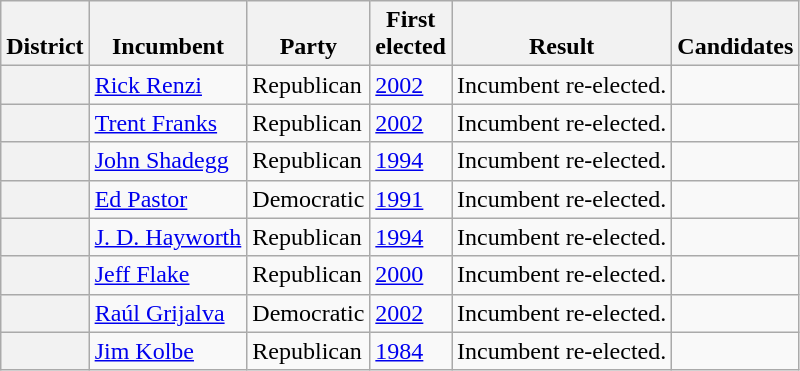<table class=wikitable>
<tr valign=bottom>
<th>District</th>
<th>Incumbent</th>
<th>Party</th>
<th>First<br>elected</th>
<th>Result</th>
<th>Candidates</th>
</tr>
<tr>
<th></th>
<td><a href='#'>Rick Renzi</a></td>
<td>Republican</td>
<td><a href='#'>2002</a></td>
<td>Incumbent re-elected.</td>
<td nowrap></td>
</tr>
<tr>
<th></th>
<td><a href='#'>Trent Franks</a></td>
<td>Republican</td>
<td><a href='#'>2002</a></td>
<td>Incumbent re-elected.</td>
<td nowrap></td>
</tr>
<tr>
<th></th>
<td><a href='#'>John Shadegg</a></td>
<td>Republican</td>
<td><a href='#'>1994</a></td>
<td>Incumbent re-elected.</td>
<td nowrap></td>
</tr>
<tr>
<th></th>
<td><a href='#'>Ed Pastor</a></td>
<td>Democratic</td>
<td><a href='#'>1991</a></td>
<td>Incumbent re-elected.</td>
<td nowrap></td>
</tr>
<tr>
<th></th>
<td><a href='#'>J. D. Hayworth</a></td>
<td>Republican</td>
<td><a href='#'>1994</a></td>
<td>Incumbent re-elected.</td>
<td nowrap></td>
</tr>
<tr>
<th></th>
<td><a href='#'>Jeff Flake</a></td>
<td>Republican</td>
<td><a href='#'>2000</a></td>
<td>Incumbent re-elected.</td>
<td nowrap></td>
</tr>
<tr>
<th></th>
<td><a href='#'>Raúl Grijalva</a></td>
<td>Democratic</td>
<td><a href='#'>2002</a></td>
<td>Incumbent re-elected.</td>
<td nowrap></td>
</tr>
<tr>
<th></th>
<td><a href='#'>Jim Kolbe</a></td>
<td>Republican</td>
<td><a href='#'>1984</a></td>
<td>Incumbent re-elected.</td>
<td nowrap></td>
</tr>
</table>
